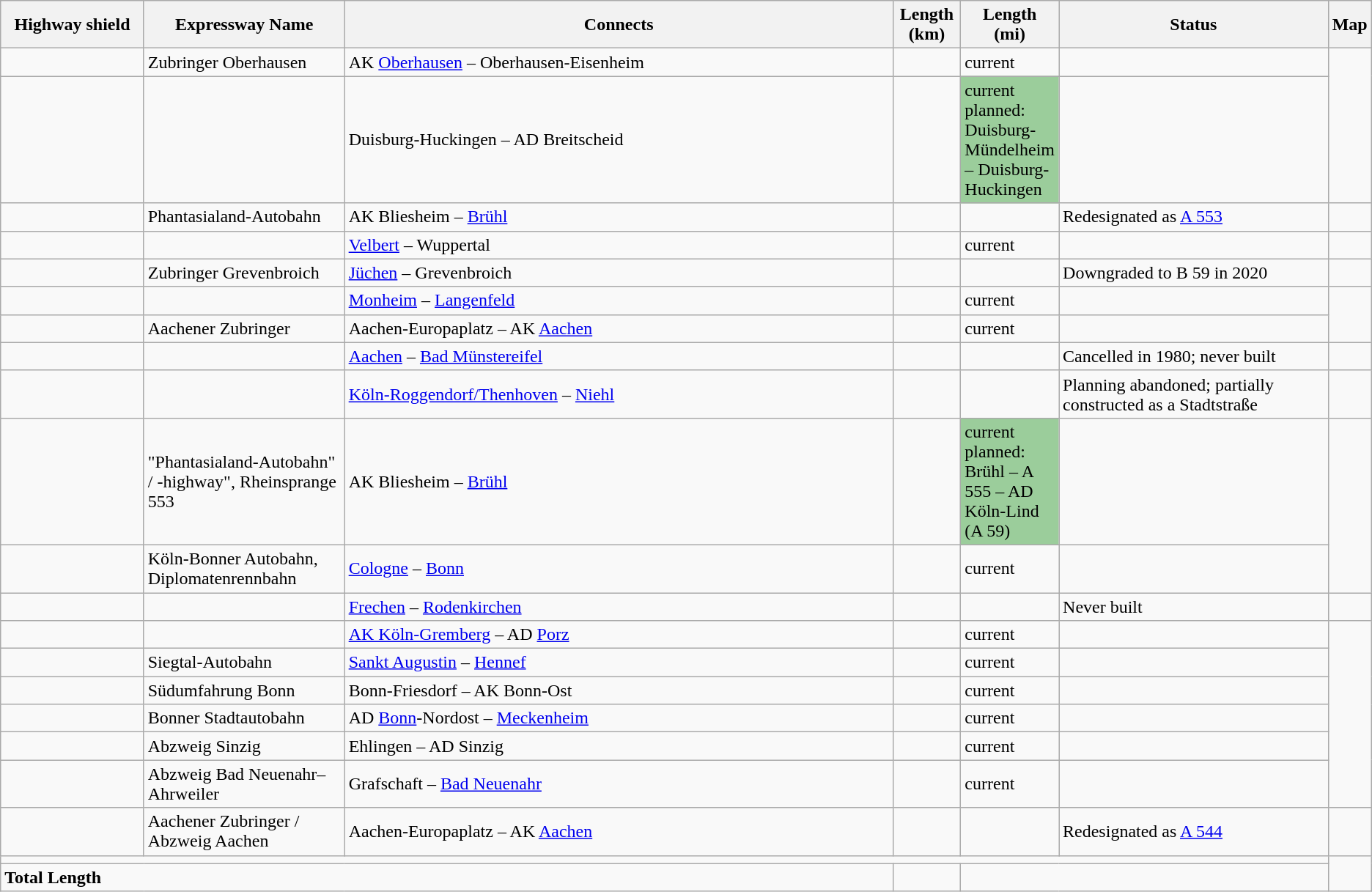<table class="wikitable">
<tr>
<th style="width:11%;">Highway shield</th>
<th style="width:15%;">Expressway Name</th>
<th style="width:43%;">Connects</th>
<th style="width:5%;">Length<br>(km)</th>
<th style="width:5%;">Length<br>(mi)</th>
<th style="width:25%;">Status</th>
<th style="width:100px;">Map</th>
</tr>
<tr>
<td></td>
<td>Zubringer Oberhausen</td>
<td>AK <a href='#'>Oberhausen</a> – Oberhausen-Eisenheim</td>
<td></td>
<td>current</td>
<td></td>
</tr>
<tr>
<td></td>
<td></td>
<td>Duisburg-Huckingen – AD Breitscheid</td>
<td></td>
<td style="background-color:#9BCD9B">current<br>planned: Duisburg-Mündelheim – Duisburg-Huckingen</td>
<td></td>
</tr>
<tr>
<td></td>
<td>Phantasialand-Autobahn</td>
<td>AK Bliesheim – <a href='#'>Brühl</a></td>
<td></td>
<td></td>
<td>Redesignated as <a href='#'>A 553</a></td>
<td></td>
</tr>
<tr>
<td></td>
<td></td>
<td><a href='#'>Velbert</a> – Wuppertal</td>
<td></td>
<td>current</td>
<td></td>
</tr>
<tr>
<td></td>
<td>Zubringer Grevenbroich</td>
<td><a href='#'>Jüchen</a> – Grevenbroich</td>
<td></td>
<td></td>
<td>Downgraded to B 59 in 2020</td>
<td></td>
</tr>
<tr>
<td></td>
<td></td>
<td><a href='#'>Monheim</a> – <a href='#'>Langenfeld</a></td>
<td></td>
<td>current</td>
<td></td>
</tr>
<tr>
<td></td>
<td>Aachener Zubringer</td>
<td>Aachen-Europaplatz – AK <a href='#'>Aachen</a></td>
<td></td>
<td>current</td>
<td></td>
</tr>
<tr>
<td></td>
<td></td>
<td><a href='#'>Aachen</a> – <a href='#'>Bad Münstereifel</a></td>
<td></td>
<td></td>
<td>Cancelled in 1980; never built</td>
<td></td>
</tr>
<tr>
<td></td>
<td></td>
<td><a href='#'>Köln-Roggendorf/Thenhoven</a> – <a href='#'>Niehl</a></td>
<td></td>
<td></td>
<td>Planning abandoned; partially constructed as a Stadtstraße</td>
<td></td>
</tr>
<tr>
<td></td>
<td>"Phantasialand-Autobahn" / -highway", Rheinsprange 553</td>
<td>AK Bliesheim – <a href='#'>Brühl</a></td>
<td></td>
<td style="background-color:#9BCD9B">current<br>planned: Brühl – A 555 – AD Köln-Lind (A 59)</td>
<td></td>
</tr>
<tr>
<td></td>
<td>Köln-Bonner Autobahn, Diplomatenrennbahn</td>
<td><a href='#'>Cologne</a> – <a href='#'>Bonn</a></td>
<td></td>
<td>current</td>
<td></td>
</tr>
<tr>
<td></td>
<td></td>
<td><a href='#'>Frechen</a> – <a href='#'>Rodenkirchen</a></td>
<td></td>
<td></td>
<td>Never built</td>
<td></td>
</tr>
<tr>
<td></td>
<td></td>
<td><a href='#'>AK Köln-Gremberg</a> – AD <a href='#'>Porz</a></td>
<td></td>
<td>current</td>
<td></td>
</tr>
<tr>
<td></td>
<td>Siegtal-Autobahn</td>
<td><a href='#'>Sankt Augustin</a> – <a href='#'>Hennef</a></td>
<td></td>
<td>current</td>
<td></td>
</tr>
<tr>
<td></td>
<td>Südumfahrung Bonn</td>
<td>Bonn-Friesdorf – AK Bonn-Ost</td>
<td></td>
<td>current</td>
<td></td>
</tr>
<tr>
<td></td>
<td>Bonner Stadtautobahn</td>
<td>AD <a href='#'>Bonn</a>-Nordost – <a href='#'>Meckenheim</a></td>
<td></td>
<td>current</td>
<td></td>
</tr>
<tr>
<td></td>
<td>Abzweig Sinzig</td>
<td>Ehlingen – AD Sinzig</td>
<td></td>
<td>current</td>
<td></td>
</tr>
<tr>
<td></td>
<td>Abzweig Bad Neuenahr–Ahrweiler</td>
<td>Grafschaft – <a href='#'>Bad Neuenahr</a></td>
<td></td>
<td>current</td>
<td></td>
</tr>
<tr>
<td></td>
<td>Aachener Zubringer / Abzweig Aachen</td>
<td>Aachen-Europaplatz – AK <a href='#'>Aachen</a></td>
<td></td>
<td></td>
<td>Redesignated as <a href='#'>A 544</a></td>
<td></td>
</tr>
<tr>
<td colspan="6"></td>
</tr>
<tr style="font-weight:bold;">
<td colspan="3">Total Length</td>
<td></td>
<td colspan="2"></td>
</tr>
</table>
